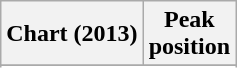<table class="wikitable unsortable plainrowheaders" style="text-align:center">
<tr>
<th scope="col">Chart (2013)</th>
<th scope="col">Peak<br>position</th>
</tr>
<tr>
</tr>
<tr>
</tr>
</table>
